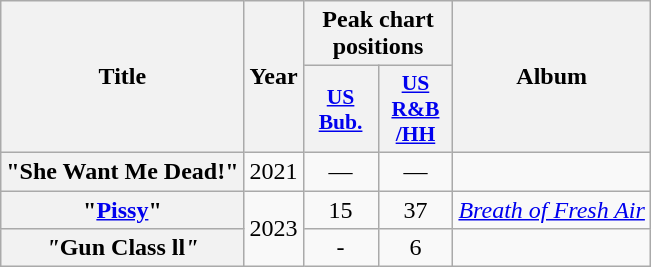<table class="wikitable plainrowheaders" style="text-align:center;">
<tr>
<th scope="col" rowspan="2">Title</th>
<th scope="col" rowspan="2">Year</th>
<th scope="col" colspan="2">Peak chart positions</th>
<th scope="col" rowspan="2">Album</th>
</tr>
<tr>
<th scope="col" style="width:3em;font-size:90%;"><a href='#'>US<br>Bub.</a><br></th>
<th scope="col" style="width:3em;font-size:90%;"><a href='#'>US<br>R&B<br>/HH</a><br></th>
</tr>
<tr>
<th scope="row">"She Want Me Dead!"<br></th>
<td>2021</td>
<td>—</td>
<td>—</td>
<td></td>
</tr>
<tr>
<th scope="row">"<a href='#'>Pissy</a>"<br></th>
<td rowspan="2">2023</td>
<td>15</td>
<td>37</td>
<td><em><a href='#'>Breath of Fresh Air</a></em></td>
</tr>
<tr>
<th scope="row"><em>"</em>Gun Class ll<em>"</em><br></th>
<td>-</td>
<td>6</td>
<td></td>
</tr>
</table>
